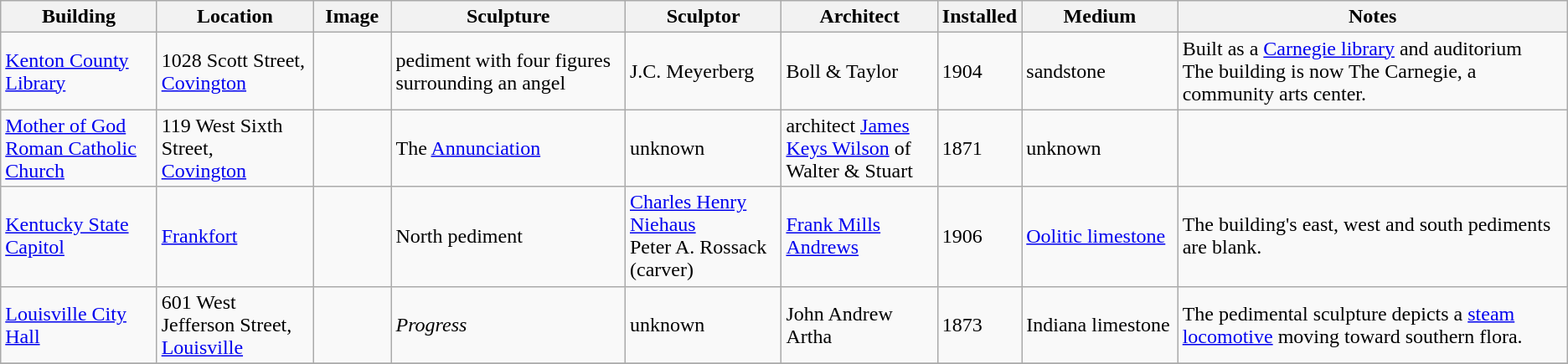<table class="wikitable sortable">
<tr>
<th width="10%">Building</th>
<th width="10%">Location</th>
<th width="5%">Image</th>
<th width="15%">Sculpture</th>
<th width="10%">Sculptor</th>
<th width="10%">Architect</th>
<th width="5%">Installed</th>
<th width="10%">Medium</th>
<th width="25%">Notes</th>
</tr>
<tr>
<td><a href='#'>Kenton County Library</a></td>
<td>1028 Scott Street,<br><a href='#'>Covington</a></td>
<td></td>
<td>pediment with four figures surrounding an angel</td>
<td>J.C. Meyerberg</td>
<td>Boll & Taylor</td>
<td>1904</td>
<td>sandstone</td>
<td>Built as a <a href='#'>Carnegie library</a> and auditorium<br>The building is now The Carnegie, a community arts center.</td>
</tr>
<tr>
<td><a href='#'>Mother of God Roman Catholic Church</a></td>
<td>119 West Sixth Street,<br><a href='#'>Covington</a></td>
<td></td>
<td>The <a href='#'>Annunciation</a></td>
<td>unknown</td>
<td>architect <a href='#'>James Keys Wilson</a> of Walter & Stuart</td>
<td>1871</td>
<td>unknown</td>
<td></td>
</tr>
<tr>
<td><a href='#'>Kentucky State Capitol</a></td>
<td><a href='#'>Frankfort</a></td>
<td></td>
<td>North pediment</td>
<td><a href='#'>Charles Henry Niehaus</a><br>Peter A. Rossack (carver)</td>
<td><a href='#'>Frank Mills Andrews</a></td>
<td>1906</td>
<td><a href='#'>Oolitic limestone</a></td>
<td>The building's east, west and south pediments are blank.</td>
</tr>
<tr>
<td><a href='#'>Louisville City Hall</a></td>
<td>601 West Jefferson Street,<br><a href='#'>Louisville</a></td>
<td></td>
<td><em>Progress</em></td>
<td>unknown</td>
<td>John Andrew Artha</td>
<td>1873</td>
<td>Indiana limestone</td>
<td>The pedimental sculpture depicts a <a href='#'>steam locomotive</a> moving toward southern flora.</td>
</tr>
<tr>
</tr>
</table>
